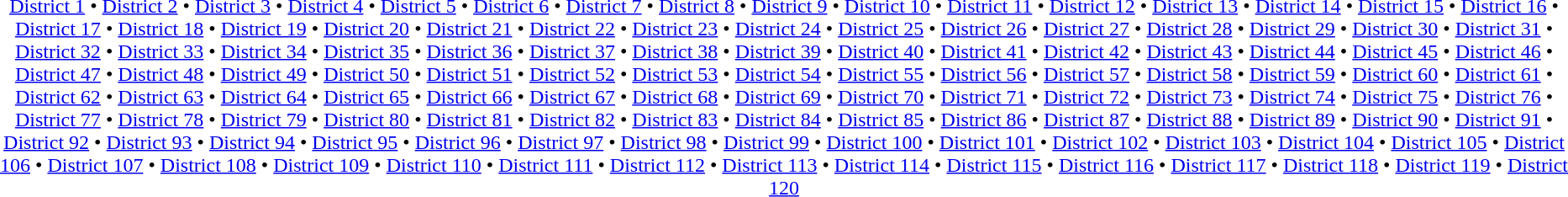<table id=toc class=toc summary=Contents>
<tr>
<td align=center><br><a href='#'>District 1</a> • <a href='#'>District 2</a> • <a href='#'>District 3</a> • <a href='#'>District 4</a> • <a href='#'>District 5</a> • <a href='#'>District 6</a> • <a href='#'>District 7</a> • <a href='#'>District 8</a> • <a href='#'>District 9</a> • <a href='#'>District 10</a> • <a href='#'>District 11</a> • <a href='#'>District 12</a> • <a href='#'>District 13</a> • <a href='#'>District 14</a> • <a href='#'>District 15</a> • <a href='#'>District 16</a> • <a href='#'>District 17</a> • <a href='#'>District 18</a> • <a href='#'>District 19</a> • <a href='#'>District 20</a> • <a href='#'>District 21</a> • <a href='#'>District 22</a> • <a href='#'>District 23</a> • <a href='#'>District 24</a> • <a href='#'>District 25</a> • <a href='#'>District 26</a> • <a href='#'>District 27</a> • <a href='#'>District 28</a> • <a href='#'>District 29</a> • <a href='#'>District 30</a> • <a href='#'>District 31</a> • <a href='#'>District 32</a> • <a href='#'>District 33</a> • <a href='#'>District 34</a> • <a href='#'>District 35</a> • <a href='#'>District 36</a> • <a href='#'>District 37</a> • <a href='#'>District 38</a> • <a href='#'>District 39</a> • <a href='#'>District 40</a> • <a href='#'>District 41</a> • <a href='#'>District 42</a> • <a href='#'>District 43</a> • <a href='#'>District 44</a> • <a href='#'>District 45</a> • <a href='#'>District 46</a> • <a href='#'>District 47</a> • <a href='#'>District 48</a> • <a href='#'>District 49</a> • <a href='#'>District 50</a> • <a href='#'>District 51</a> • <a href='#'>District 52</a> • <a href='#'>District 53</a> • <a href='#'>District 54</a> • <a href='#'>District 55</a> • <a href='#'>District 56</a> • <a href='#'>District 57</a> • <a href='#'>District 58</a> • <a href='#'>District 59</a> • <a href='#'>District 60</a> • <a href='#'>District 61</a> • <a href='#'>District 62</a> • <a href='#'>District 63</a> • <a href='#'>District 64</a> • <a href='#'>District 65</a> • <a href='#'>District 66</a> • <a href='#'>District 67</a> • <a href='#'>District 68</a> • <a href='#'>District 69</a> • <a href='#'>District 70</a> • <a href='#'>District 71</a> • <a href='#'>District 72</a> • <a href='#'>District 73</a> • <a href='#'>District 74</a> • <a href='#'>District 75</a> • <a href='#'>District 76</a> • <a href='#'>District 77</a> • <a href='#'>District 78</a> • <a href='#'>District 79</a> • <a href='#'>District 80</a> • <a href='#'>District 81</a> • <a href='#'>District 82</a> • <a href='#'>District 83</a> • <a href='#'>District 84</a> • <a href='#'>District 85</a> • <a href='#'>District 86</a> • <a href='#'>District 87</a> • <a href='#'>District 88</a> • <a href='#'>District 89</a> • <a href='#'>District 90</a> • <a href='#'>District 91</a> • <a href='#'>District 92</a> • <a href='#'>District 93</a> • <a href='#'>District 94</a> • <a href='#'>District 95</a> • <a href='#'>District 96</a> • <a href='#'>District 97</a> • <a href='#'>District 98</a> • <a href='#'>District 99</a> • <a href='#'>District 100</a> • <a href='#'>District 101</a> • <a href='#'>District 102</a> • <a href='#'>District 103</a> • <a href='#'>District 104</a> • <a href='#'>District 105</a> • <a href='#'>District 106</a> • <a href='#'>District 107</a> • <a href='#'>District 108</a> • <a href='#'>District 109</a> • <a href='#'>District 110</a> • <a href='#'>District 111</a> • <a href='#'>District 112</a> • <a href='#'>District 113</a> • <a href='#'>District 114</a> • <a href='#'>District 115</a> • <a href='#'>District 116</a> • <a href='#'>District 117</a> • <a href='#'>District 118</a> • <a href='#'>District 119</a> • <a href='#'>District 120</a></td>
</tr>
</table>
